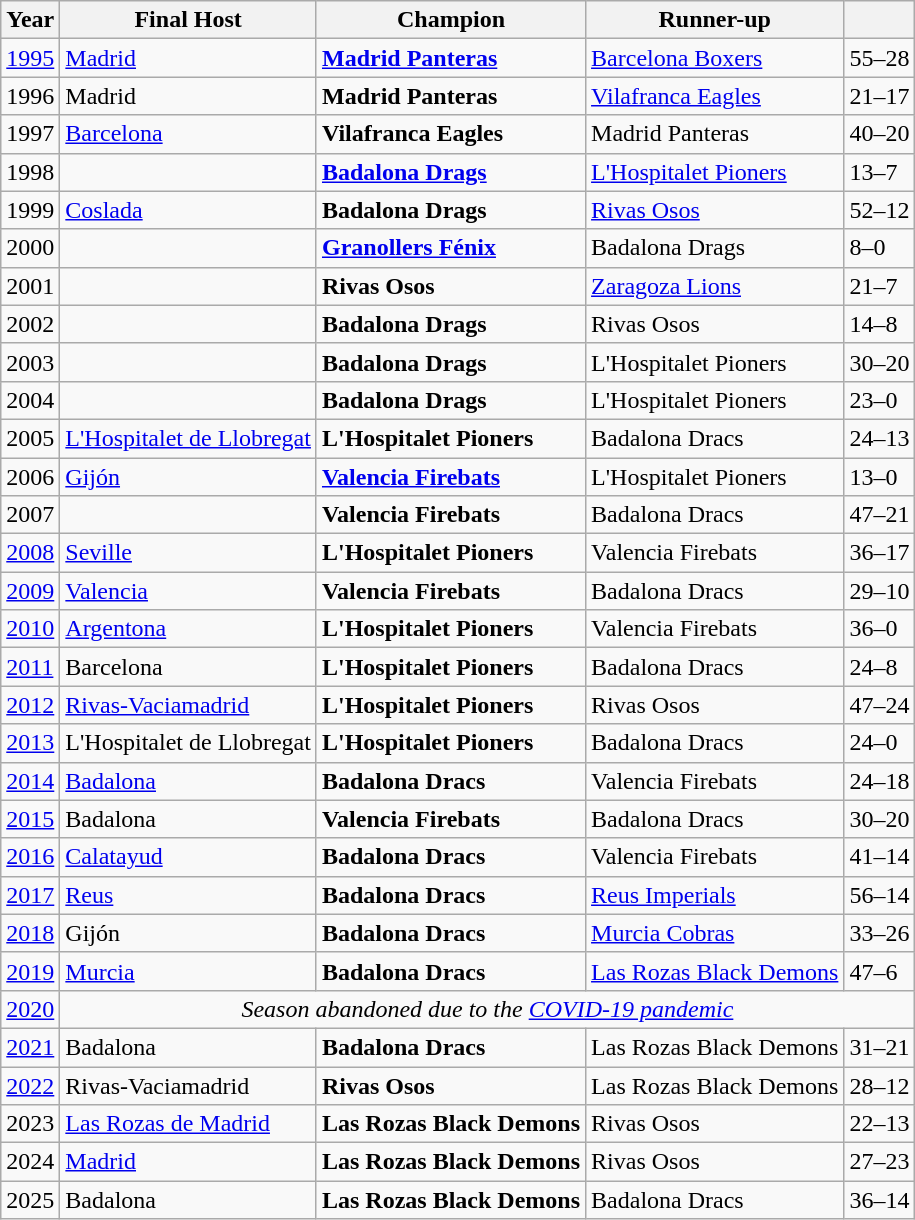<table class="wikitable">
<tr>
<th>Year</th>
<th>Final Host</th>
<th>Champion</th>
<th>Runner-up</th>
<th></th>
</tr>
<tr>
<td><a href='#'>1995</a></td>
<td><a href='#'>Madrid</a></td>
<td><strong><a href='#'>Madrid Panteras</a></strong></td>
<td><a href='#'>Barcelona Boxers</a></td>
<td>55–28</td>
</tr>
<tr>
<td>1996</td>
<td>Madrid</td>
<td><strong>Madrid Panteras</strong></td>
<td><a href='#'>Vilafranca Eagles</a></td>
<td>21–17</td>
</tr>
<tr>
<td>1997</td>
<td><a href='#'>Barcelona</a></td>
<td><strong>Vilafranca Eagles</strong></td>
<td>Madrid Panteras</td>
<td>40–20</td>
</tr>
<tr>
<td>1998</td>
<td></td>
<td><strong><a href='#'>Badalona Drags</a></strong></td>
<td><a href='#'>L'Hospitalet Pioners</a></td>
<td>13–7</td>
</tr>
<tr>
<td>1999</td>
<td><a href='#'>Coslada</a></td>
<td><strong>Badalona Drags</strong></td>
<td><a href='#'>Rivas Osos</a></td>
<td>52–12</td>
</tr>
<tr>
<td>2000</td>
<td></td>
<td><strong><a href='#'>Granollers Fénix</a></strong></td>
<td>Badalona Drags</td>
<td>8–0</td>
</tr>
<tr>
<td>2001</td>
<td></td>
<td><strong>Rivas Osos</strong></td>
<td><a href='#'>Zaragoza Lions</a></td>
<td>21–7</td>
</tr>
<tr>
<td>2002</td>
<td></td>
<td><strong>Badalona Drags</strong></td>
<td>Rivas Osos</td>
<td>14–8</td>
</tr>
<tr>
<td>2003</td>
<td></td>
<td><strong>Badalona Drags</strong></td>
<td>L'Hospitalet Pioners</td>
<td>30–20</td>
</tr>
<tr>
<td>2004</td>
<td></td>
<td><strong>Badalona Drags</strong></td>
<td>L'Hospitalet Pioners</td>
<td>23–0</td>
</tr>
<tr>
<td>2005</td>
<td><a href='#'>L'Hospitalet de Llobregat</a></td>
<td><strong>L'Hospitalet Pioners</strong></td>
<td>Badalona Dracs</td>
<td>24–13</td>
</tr>
<tr>
<td>2006</td>
<td><a href='#'>Gijón</a></td>
<td><strong><a href='#'>Valencia Firebats</a></strong></td>
<td>L'Hospitalet Pioners</td>
<td>13–0</td>
</tr>
<tr>
<td>2007</td>
<td></td>
<td><strong>Valencia Firebats</strong></td>
<td>Badalona Dracs</td>
<td>47–21</td>
</tr>
<tr>
<td><a href='#'>2008</a></td>
<td><a href='#'>Seville</a></td>
<td><strong>L'Hospitalet Pioners</strong></td>
<td>Valencia Firebats</td>
<td>36–17</td>
</tr>
<tr>
<td><a href='#'>2009</a></td>
<td><a href='#'>Valencia</a></td>
<td><strong>Valencia Firebats</strong></td>
<td>Badalona Dracs</td>
<td>29–10</td>
</tr>
<tr>
<td><a href='#'>2010</a></td>
<td><a href='#'>Argentona</a></td>
<td><strong>L'Hospitalet Pioners</strong></td>
<td>Valencia Firebats</td>
<td>36–0</td>
</tr>
<tr>
<td><a href='#'>2011</a></td>
<td>Barcelona</td>
<td><strong>L'Hospitalet Pioners</strong></td>
<td>Badalona Dracs</td>
<td>24–8</td>
</tr>
<tr>
<td><a href='#'>2012</a></td>
<td><a href='#'>Rivas-Vaciamadrid</a></td>
<td><strong>L'Hospitalet Pioners</strong></td>
<td>Rivas Osos</td>
<td>47–24</td>
</tr>
<tr>
<td><a href='#'>2013</a></td>
<td>L'Hospitalet de Llobregat</td>
<td><strong>L'Hospitalet Pioners</strong></td>
<td>Badalona Dracs</td>
<td>24–0</td>
</tr>
<tr>
<td><a href='#'>2014</a></td>
<td><a href='#'>Badalona</a></td>
<td><strong>Badalona Dracs</strong></td>
<td>Valencia Firebats</td>
<td>24–18</td>
</tr>
<tr>
<td><a href='#'>2015</a></td>
<td>Badalona</td>
<td><strong>Valencia Firebats</strong></td>
<td>Badalona Dracs</td>
<td>30–20</td>
</tr>
<tr>
<td><a href='#'>2016</a></td>
<td><a href='#'>Calatayud</a></td>
<td><strong>Badalona Dracs</strong></td>
<td>Valencia Firebats</td>
<td>41–14</td>
</tr>
<tr>
<td><a href='#'>2017</a></td>
<td><a href='#'>Reus</a></td>
<td><strong>Badalona Dracs</strong></td>
<td><a href='#'>Reus Imperials</a></td>
<td>56–14</td>
</tr>
<tr>
<td><a href='#'>2018</a></td>
<td>Gijón</td>
<td><strong>Badalona Dracs</strong></td>
<td><a href='#'>Murcia Cobras</a></td>
<td>33–26</td>
</tr>
<tr>
<td><a href='#'>2019</a></td>
<td><a href='#'>Murcia</a></td>
<td><strong>Badalona Dracs</strong></td>
<td><a href='#'>Las Rozas Black Demons</a></td>
<td>47–6</td>
</tr>
<tr>
<td><a href='#'>2020</a></td>
<td colspan=4 align=center><em>Season abandoned due to the <a href='#'>COVID-19 pandemic</a></em></td>
</tr>
<tr>
<td><a href='#'>2021</a></td>
<td>Badalona</td>
<td><strong>Badalona Dracs</strong></td>
<td>Las Rozas Black Demons</td>
<td>31–21</td>
</tr>
<tr>
<td><a href='#'>2022</a></td>
<td>Rivas-Vaciamadrid</td>
<td><strong>Rivas Osos</strong></td>
<td>Las Rozas Black Demons</td>
<td>28–12</td>
</tr>
<tr>
<td>2023</td>
<td><a href='#'>Las Rozas de Madrid</a></td>
<td><strong>Las Rozas Black Demons</strong></td>
<td>Rivas Osos</td>
<td>22–13</td>
</tr>
<tr>
<td>2024</td>
<td><a href='#'>Madrid</a></td>
<td><strong>Las Rozas Black Demons</strong></td>
<td>Rivas Osos</td>
<td>27–23</td>
</tr>
<tr>
<td>2025</td>
<td>Badalona</td>
<td><strong>Las Rozas Black Demons</strong></td>
<td>Badalona Dracs</td>
<td>36–14</td>
</tr>
</table>
